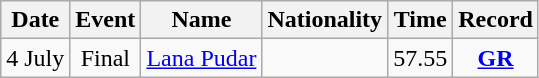<table class=wikitable style=text-align:center>
<tr>
<th>Date</th>
<th>Event</th>
<th>Name</th>
<th>Nationality</th>
<th>Time</th>
<th>Record</th>
</tr>
<tr>
<td>4 July</td>
<td>Final</td>
<td align=left><a href='#'>Lana Pudar</a></td>
<td align=left></td>
<td>57.55</td>
<td><strong><a href='#'>GR</a></strong></td>
</tr>
</table>
